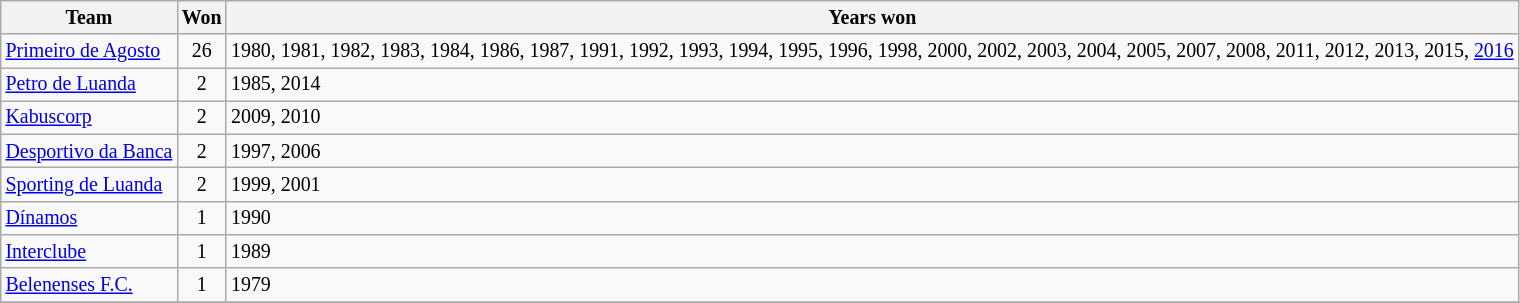<table class="wikitable" style="text-align:left; font-size:83%">
<tr>
<th>Team</th>
<th>Won</th>
<th>Years won</th>
</tr>
<tr>
<td><a href='#'>Primeiro de Agosto</a></td>
<td align=center>26</td>
<td>1980, 1981, 1982, 1983, 1984, 1986, 1987, 1991, 1992, 1993, 1994, 1995, 1996, 1998, 2000, 2002, 2003, 2004, 2005, 2007, 2008, 2011, 2012, 2013, 2015, <a href='#'>2016</a></td>
</tr>
<tr>
<td><a href='#'>Petro de Luanda</a></td>
<td align=center>2</td>
<td>1985, 2014</td>
</tr>
<tr>
<td><a href='#'>Kabuscorp</a></td>
<td align=center>2</td>
<td>2009, 2010</td>
</tr>
<tr>
<td><a href='#'>Desportivo da Banca</a></td>
<td align=center>2</td>
<td>1997, 2006</td>
</tr>
<tr>
<td><a href='#'>Sporting de Luanda</a></td>
<td align=center>2</td>
<td>1999, 2001</td>
</tr>
<tr>
<td><a href='#'>Dínamos</a></td>
<td align=center>1</td>
<td>1990</td>
</tr>
<tr>
<td><a href='#'>Interclube</a></td>
<td align=center>1</td>
<td>1989</td>
</tr>
<tr>
<td><a href='#'>Belenenses F.C.</a></td>
<td align=center>1</td>
<td>1979</td>
</tr>
<tr>
</tr>
</table>
